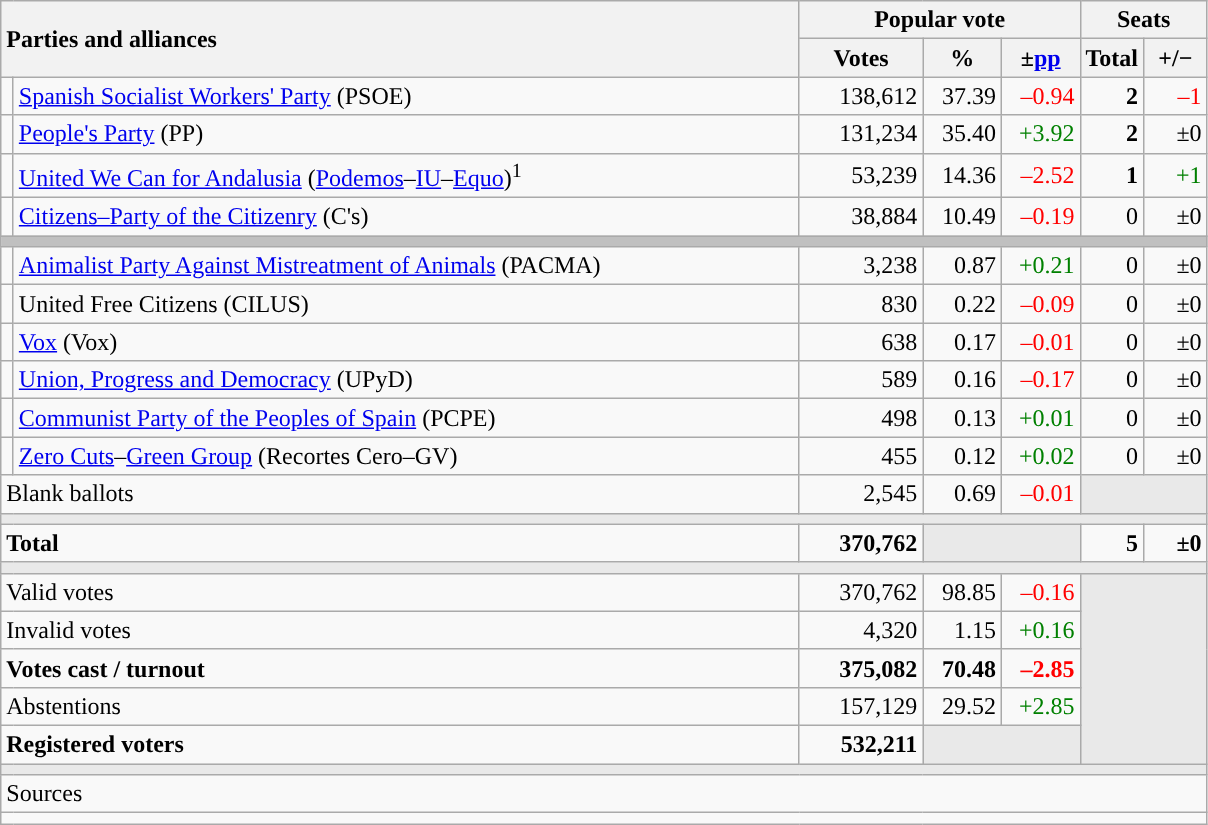<table class="wikitable" style="text-align:right;">
<tr>
<th style="text-align:left;" rowspan="2" colspan="2" width="525">Parties and alliances</th>
<th colspan="3">Popular vote</th>
<th colspan="2">Seats</th>
</tr>
<tr>
<th width="75">Votes</th>
<th width="45">%</th>
<th width="45">±<a href='#'>pp</a></th>
<th width="35">Total</th>
<th width="35">+/−</th>
</tr>
<tr>
<td width="1" style="color:inherit;background:"></td>
<td align="left"><a href='#'>Spanish Socialist Workers' Party</a> (PSOE)</td>
<td>138,612</td>
<td>37.39</td>
<td style="color:red;">–0.94</td>
<td><strong>2</strong></td>
<td style="color:red;">–1</td>
</tr>
<tr>
<td style="color:inherit;background:"></td>
<td align="left"><a href='#'>People's Party</a> (PP)</td>
<td>131,234</td>
<td>35.40</td>
<td style="color:green;">+3.92</td>
<td><strong>2</strong></td>
<td>±0</td>
</tr>
<tr>
<td style="color:inherit;background:"></td>
<td align="left"><a href='#'>United We Can for Andalusia</a> (<a href='#'>Podemos</a>–<a href='#'>IU</a>–<a href='#'>Equo</a>)<sup>1</sup></td>
<td>53,239</td>
<td>14.36</td>
<td style="color:red;">–2.52</td>
<td><strong>1</strong></td>
<td style="color:green;">+1</td>
</tr>
<tr>
<td style="color:inherit;background:"></td>
<td align="left"><a href='#'>Citizens–Party of the Citizenry</a> (C's)</td>
<td>38,884</td>
<td>10.49</td>
<td style="color:red;">–0.19</td>
<td>0</td>
<td>±0</td>
</tr>
<tr>
<td colspan="7" bgcolor="#C0C0C0"></td>
</tr>
<tr>
<td style="color:inherit;background:"></td>
<td align="left"><a href='#'>Animalist Party Against Mistreatment of Animals</a> (PACMA)</td>
<td>3,238</td>
<td>0.87</td>
<td style="color:green;">+0.21</td>
<td>0</td>
<td>±0</td>
</tr>
<tr>
<td style="color:inherit;background:"></td>
<td align="left">United Free Citizens (CILUS)</td>
<td>830</td>
<td>0.22</td>
<td style="color:red;">–0.09</td>
<td>0</td>
<td>±0</td>
</tr>
<tr>
<td style="color:inherit;background:"></td>
<td align="left"><a href='#'>Vox</a> (Vox)</td>
<td>638</td>
<td>0.17</td>
<td style="color:red;">–0.01</td>
<td>0</td>
<td>±0</td>
</tr>
<tr>
<td style="color:inherit;background:"></td>
<td align="left"><a href='#'>Union, Progress and Democracy</a> (UPyD)</td>
<td>589</td>
<td>0.16</td>
<td style="color:red;">–0.17</td>
<td>0</td>
<td>±0</td>
</tr>
<tr>
<td style="color:inherit;background:"></td>
<td align="left"><a href='#'>Communist Party of the Peoples of Spain</a> (PCPE)</td>
<td>498</td>
<td>0.13</td>
<td style="color:green;">+0.01</td>
<td>0</td>
<td>±0</td>
</tr>
<tr>
<td style="color:inherit;background:"></td>
<td align="left"><a href='#'>Zero Cuts</a>–<a href='#'>Green Group</a> (Recortes Cero–GV)</td>
<td>455</td>
<td>0.12</td>
<td style="color:green;">+0.02</td>
<td>0</td>
<td>±0</td>
</tr>
<tr>
<td align="left" colspan="2">Blank ballots</td>
<td>2,545</td>
<td>0.69</td>
<td style="color:red;">–0.01</td>
<td bgcolor="#E9E9E9" colspan="2"></td>
</tr>
<tr>
<td colspan="7" bgcolor="#E9E9E9"></td>
</tr>
<tr style="font-weight:bold;">
<td align="left" colspan="2">Total</td>
<td>370,762</td>
<td bgcolor="#E9E9E9" colspan="2"></td>
<td>5</td>
<td>±0</td>
</tr>
<tr>
<td colspan="7" bgcolor="#E9E9E9"></td>
</tr>
<tr>
<td align="left" colspan="2">Valid votes</td>
<td>370,762</td>
<td>98.85</td>
<td style="color:red;">–0.16</td>
<td bgcolor="#E9E9E9" colspan="2" rowspan="5"></td>
</tr>
<tr>
<td align="left" colspan="2">Invalid votes</td>
<td>4,320</td>
<td>1.15</td>
<td style="color:green;">+0.16</td>
</tr>
<tr style="font-weight:bold;">
<td align="left" colspan="2">Votes cast / turnout</td>
<td>375,082</td>
<td>70.48</td>
<td style="color:red;">–2.85</td>
</tr>
<tr>
<td align="left" colspan="2">Abstentions</td>
<td>157,129</td>
<td>29.52</td>
<td style="color:green;">+2.85</td>
</tr>
<tr style="font-weight:bold;">
<td align="left" colspan="2">Registered voters</td>
<td>532,211</td>
<td bgcolor="#E9E9E9" colspan="2"></td>
</tr>
<tr>
<td colspan="7" bgcolor="#E9E9E9"></td>
</tr>
<tr>
<td align="left" colspan="7">Sources</td>
</tr>
<tr>
<td colspan="7" style="text-align:left; max-width:790px;"></td>
</tr>
</table>
